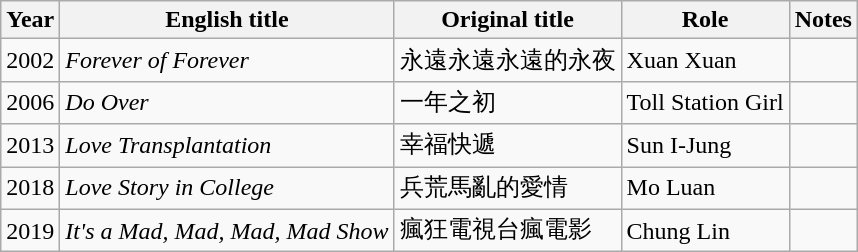<table class="wikitable sortable">
<tr>
<th>Year</th>
<th>English title</th>
<th>Original title</th>
<th>Role</th>
<th class="unsortable">Notes</th>
</tr>
<tr>
<td>2002</td>
<td><em>Forever of Forever</em></td>
<td>永遠永遠永遠的永夜</td>
<td>Xuan Xuan</td>
<td></td>
</tr>
<tr>
<td>2006</td>
<td><em>Do Over</em></td>
<td>一年之初</td>
<td>Toll Station Girl</td>
<td></td>
</tr>
<tr>
<td>2013</td>
<td><em>Love Transplantation</em></td>
<td>幸福快遞</td>
<td>Sun I-Jung</td>
<td></td>
</tr>
<tr>
<td>2018</td>
<td><em>Love Story in College</em></td>
<td>兵荒馬亂的愛情</td>
<td>Mo Luan</td>
<td></td>
</tr>
<tr>
<td>2019</td>
<td><em>It's a Mad, Mad, Mad, Mad Show</em></td>
<td>瘋狂電視台瘋電影</td>
<td>Chung Lin</td>
<td></td>
</tr>
</table>
